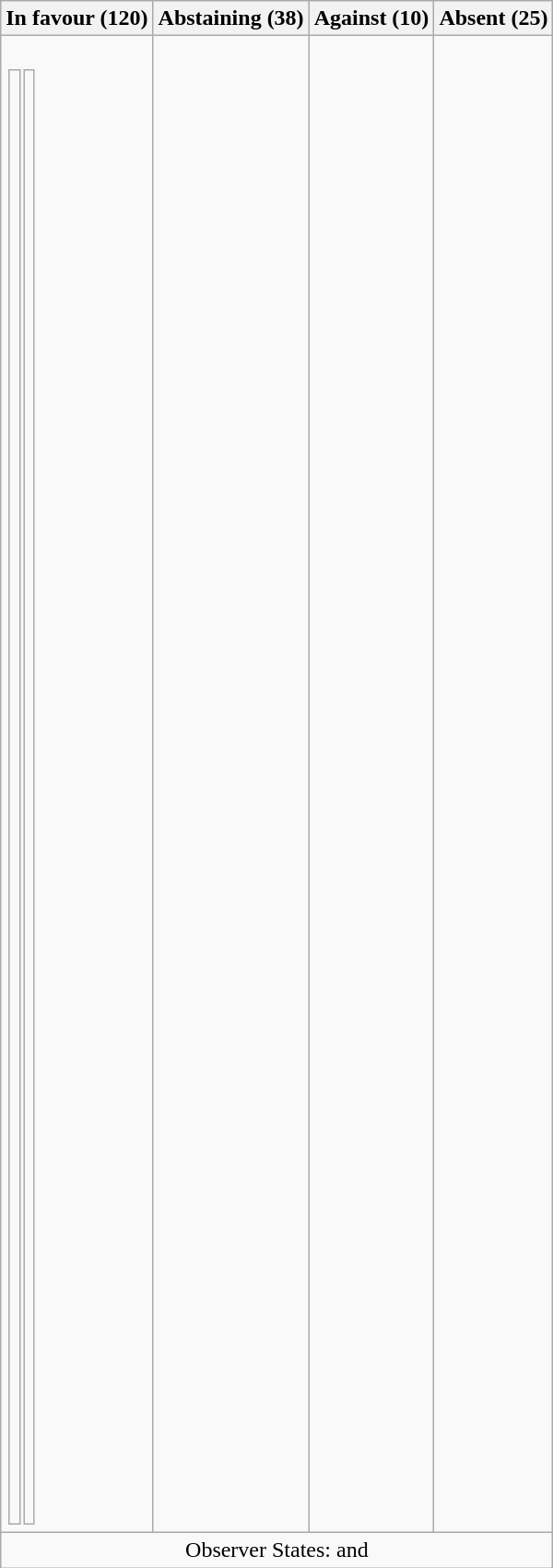<table class="wikitable">
<tr>
<th>In favour (120)<br></th>
<th>Abstaining (38)</th>
<th>Against (10)</th>
<th>Absent (25)</th>
</tr>
<tr style="vertical-align: top;">
<td><br><table>
<tr style="vertical-align: top;">
<td><br><br><br><br><br><br><br><br><br><br><br><br><br><br><br><br><br><br><br><br><br><br><br><br><br><br><br><br><br><br><br><br><br><br><br><br><br><br><br><br><br><br><br><br><br><br><br><br><br><br><br><br><br><br><br><br><br><br></td>
<td><br><br><br><br><br> <br><br><br><br><br><br><br><br><br><br><br><br><br> <br><br><br><br><br><br><br><br><br><br><br><br><br><br><br><br><br><br><br><br><br><br><br><br><br><br><br><br> <br><br><br><br><br><br><br><br><br><br><br><br></td>
</tr>
</table>
</td>
<td><br><br><br><br><br><br><br><br><br><br><br><br><br><br><br><br><br><br><br><br><br><br><br><br><br><br><br><br><br><br><br><br><br><br><br><br></td>
<td><br><br><br><br><br><br><br><br><br></td>
<td><br><br><br><br><br><br><br><br><br><br><br><br><br><br><br><br><br><br><br><br><br><br><br></td>
</tr>
<tr style="text-align: center;">
<td colspan="4">Observer States:  and </td>
</tr>
</table>
